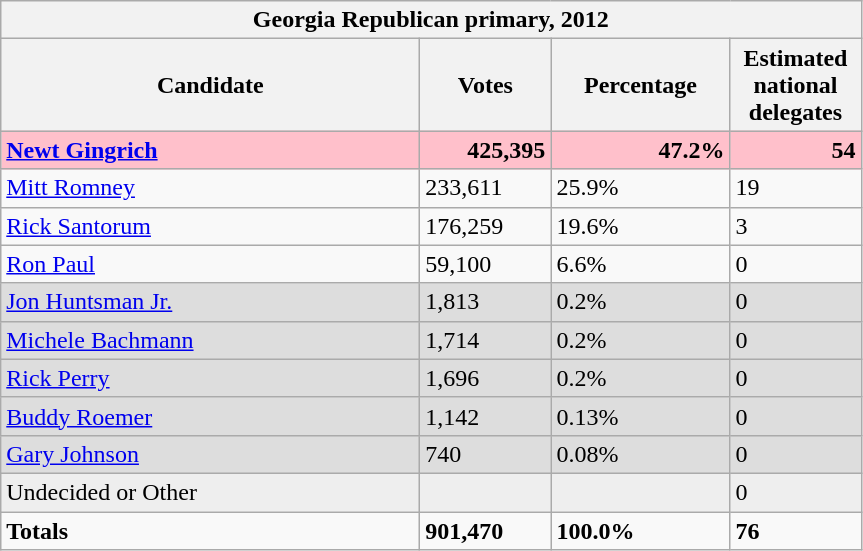<table class="wikitable">
<tr>
<th colspan="4">Georgia Republican primary, 2012</th>
</tr>
<tr>
<th style="width: 17em">Candidate</th>
<th style="width: 5em">Votes</th>
<th style="width: 7em">Percentage</th>
<th style="width: 5em">Estimated national delegates </th>
</tr>
<tr align="right" bgcolor="pink">
<td align="left"> <strong><a href='#'>Newt Gingrich</a></strong></td>
<td><strong>425,395</strong></td>
<td><strong>47.2%</strong></td>
<td><strong>54</strong></td>
</tr>
<tr>
<td align="left"><a href='#'>Mitt Romney</a></td>
<td>233,611</td>
<td>25.9%</td>
<td>19</td>
</tr>
<tr>
<td align="left"><a href='#'>Rick Santorum</a></td>
<td>176,259</td>
<td>19.6%</td>
<td>3</td>
</tr>
<tr>
<td align="left"><a href='#'>Ron Paul</a></td>
<td>59,100</td>
<td>6.6%</td>
<td>0</td>
</tr>
<tr bgcolor="DDDDDD">
<td style="text-align:left;"><a href='#'>Jon Huntsman Jr.</a></td>
<td>1,813</td>
<td>0.2%</td>
<td>0</td>
</tr>
<tr bgcolor="DDDDDD">
<td style="text-align:left;"><a href='#'>Michele Bachmann</a></td>
<td>1,714</td>
<td>0.2%</td>
<td>0</td>
</tr>
<tr bgcolor="DDDDDD">
<td style="text-align:left;"><a href='#'>Rick Perry</a></td>
<td>1,696</td>
<td>0.2%</td>
<td>0</td>
</tr>
<tr bgcolor="DDDDDD">
<td style="text-align:left;"><a href='#'>Buddy Roemer</a></td>
<td>1,142</td>
<td>0.13%</td>
<td>0</td>
</tr>
<tr bgcolor="DDDDDD">
<td style="text-align:left;"><a href='#'>Gary Johnson</a></td>
<td>740</td>
<td>0.08%</td>
<td>0</td>
</tr>
<tr bgcolor="#EEEEEE">
<td align="left">Undecided or Other</td>
<td></td>
<td></td>
<td>0</td>
</tr>
<tr>
<td><strong>Totals</strong></td>
<td><strong>901,470</strong></td>
<td><strong>100.0%</strong></td>
<td><strong>76</strong></td>
</tr>
</table>
